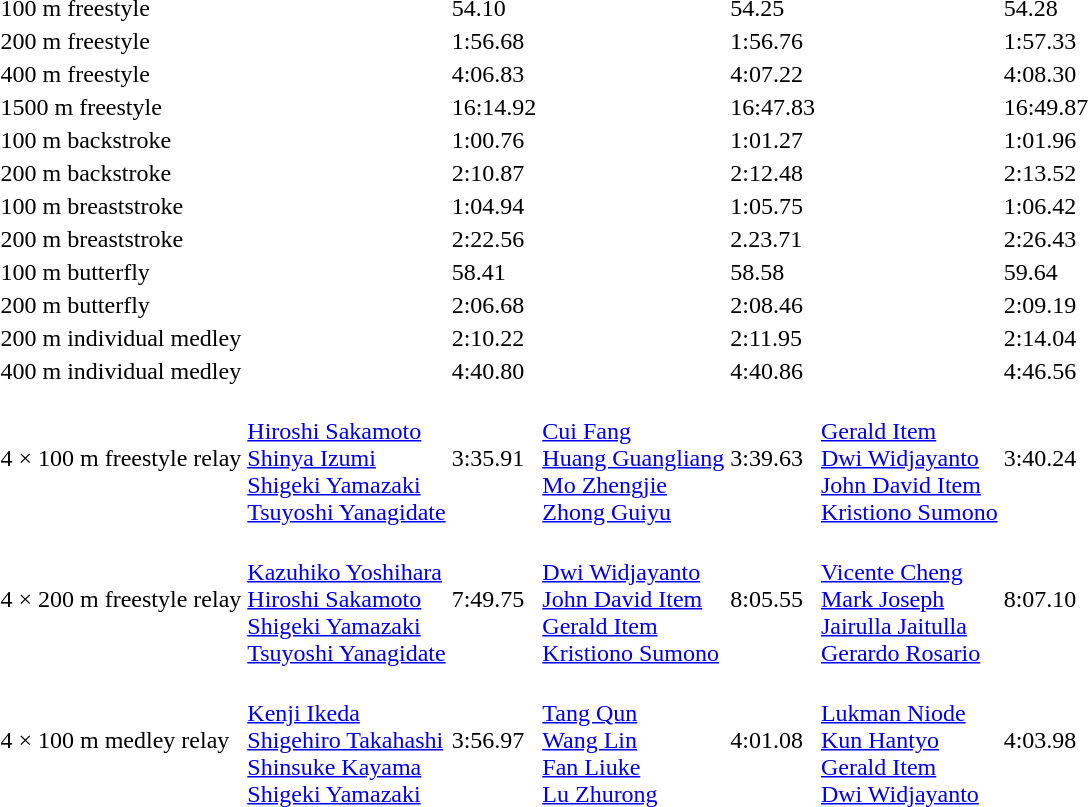<table>
<tr>
<td>100 m freestyle<br></td>
<td></td>
<td>54.10<br></td>
<td></td>
<td>54.25</td>
<td></td>
<td>54.28</td>
</tr>
<tr>
<td>200 m freestyle<br></td>
<td></td>
<td>1:56.68<br></td>
<td></td>
<td>1:56.76</td>
<td></td>
<td>1:57.33</td>
</tr>
<tr>
<td>400 m freestyle<br></td>
<td></td>
<td>4:06.83<br></td>
<td></td>
<td>4:07.22</td>
<td></td>
<td>4:08.30</td>
</tr>
<tr>
<td>1500 m freestyle<br></td>
<td></td>
<td>16:14.92<br></td>
<td></td>
<td>16:47.83</td>
<td></td>
<td>16:49.87</td>
</tr>
<tr>
<td>100 m backstroke<br></td>
<td></td>
<td>1:00.76<br></td>
<td></td>
<td>1:01.27</td>
<td></td>
<td>1:01.96</td>
</tr>
<tr>
<td>200 m backstroke<br></td>
<td></td>
<td>2:10.87<br></td>
<td></td>
<td>2:12.48</td>
<td></td>
<td>2:13.52</td>
</tr>
<tr>
<td>100 m breaststroke<br></td>
<td></td>
<td>1:04.94<br></td>
<td></td>
<td>1:05.75</td>
<td></td>
<td>1:06.42</td>
</tr>
<tr>
<td>200 m breaststroke<br></td>
<td></td>
<td>2:22.56<br></td>
<td></td>
<td>2.23.71</td>
<td></td>
<td>2:26.43</td>
</tr>
<tr>
<td>100 m butterfly<br></td>
<td></td>
<td>58.41</td>
<td></td>
<td>58.58</td>
<td></td>
<td>59.64</td>
</tr>
<tr>
<td>200 m butterfly<br></td>
<td></td>
<td>2:06.68<br></td>
<td></td>
<td>2:08.46</td>
<td></td>
<td>2:09.19</td>
</tr>
<tr>
<td>200 m individual medley<br></td>
<td></td>
<td>2:10.22<br></td>
<td></td>
<td>2:11.95</td>
<td></td>
<td>2:14.04</td>
</tr>
<tr>
<td>400 m individual medley<br></td>
<td></td>
<td>4:40.80<br></td>
<td></td>
<td>4:40.86</td>
<td></td>
<td>4:46.56</td>
</tr>
<tr>
<td>4 × 100 m freestyle relay<br></td>
<td><br><a href='#'>Hiroshi Sakamoto</a><br><a href='#'>Shinya Izumi</a><br><a href='#'>Shigeki Yamazaki</a><br><a href='#'>Tsuyoshi Yanagidate</a></td>
<td>3:35.91<br></td>
<td><br><a href='#'>Cui Fang</a><br><a href='#'>Huang Guangliang</a><br><a href='#'>Mo Zhengjie</a><br><a href='#'>Zhong Guiyu</a></td>
<td>3:39.63</td>
<td><br><a href='#'>Gerald Item</a><br><a href='#'>Dwi Widjayanto</a><br><a href='#'>John David Item</a><br><a href='#'>Kristiono Sumono</a></td>
<td>3:40.24</td>
</tr>
<tr>
<td>4 × 200 m freestyle relay<br></td>
<td><br><a href='#'>Kazuhiko Yoshihara</a><br><a href='#'>Hiroshi Sakamoto</a><br><a href='#'>Shigeki Yamazaki</a><br><a href='#'>Tsuyoshi Yanagidate</a></td>
<td>7:49.75<br></td>
<td><br><a href='#'>Dwi Widjayanto</a><br><a href='#'>John David Item</a><br><a href='#'>Gerald Item</a><br><a href='#'>Kristiono Sumono</a></td>
<td>8:05.55</td>
<td><br><a href='#'>Vicente Cheng</a><br><a href='#'>Mark Joseph</a><br><a href='#'>Jairulla Jaitulla</a><br><a href='#'>Gerardo Rosario</a></td>
<td>8:07.10</td>
</tr>
<tr>
<td>4 × 100 m medley relay<br></td>
<td><br><a href='#'>Kenji Ikeda</a><br><a href='#'>Shigehiro Takahashi</a><br><a href='#'>Shinsuke Kayama</a><br><a href='#'>Shigeki Yamazaki</a></td>
<td>3:56.97<br></td>
<td><br><a href='#'>Tang Qun</a><br><a href='#'>Wang Lin</a><br><a href='#'>Fan Liuke</a><br><a href='#'>Lu Zhurong</a></td>
<td>4:01.08</td>
<td><br><a href='#'>Lukman Niode</a><br><a href='#'>Kun Hantyo</a><br><a href='#'>Gerald Item</a><br><a href='#'>Dwi Widjayanto</a></td>
<td>4:03.98</td>
</tr>
</table>
